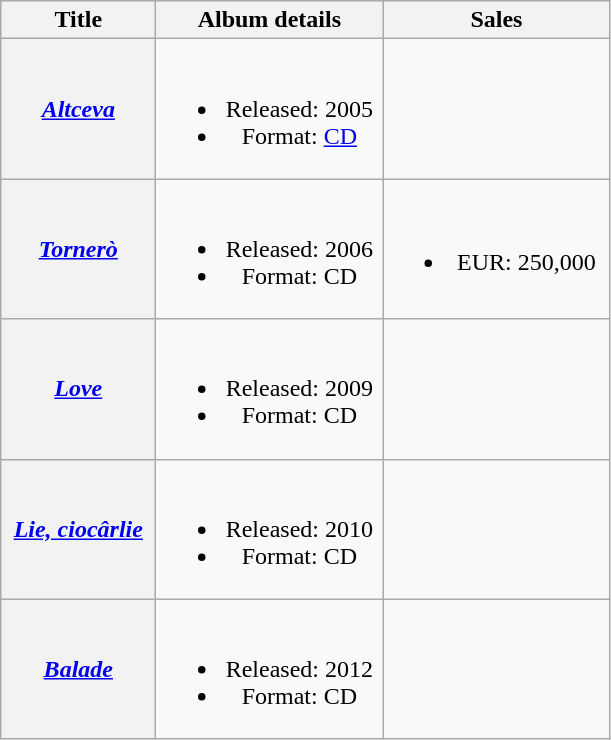<table class="wikitable plainrowheaders" style="text-align:center;">
<tr>
<th scope="col" style="width:6em;">Title</th>
<th scope="col" style="width:9em;">Album details</th>
<th scope="col" style="width:9em;">Sales</th>
</tr>
<tr>
<th scope="row"><em><a href='#'>Altceva</a></em></th>
<td><br><ul><li>Released: 2005</li><li>Format: <a href='#'>CD</a></li></ul></td>
<td></td>
</tr>
<tr>
<th scope="row"><em><a href='#'>Tornerò</a></em></th>
<td><br><ul><li>Released: 2006</li><li>Format: CD</li></ul></td>
<td><br><ul><li>EUR: 250,000</li></ul></td>
</tr>
<tr>
<th scope="row"><em><a href='#'>Love</a></em></th>
<td><br><ul><li>Released: 2009</li><li>Format: CD</li></ul></td>
<td></td>
</tr>
<tr>
<th scope="row"><em><a href='#'>Lie, ciocârlie</a></em></th>
<td><br><ul><li>Released: 2010</li><li>Format: CD</li></ul></td>
<td></td>
</tr>
<tr>
<th scope="row"><em><a href='#'>Balade</a></em></th>
<td><br><ul><li>Released: 2012</li><li>Format: CD</li></ul></td>
<td></td>
</tr>
</table>
